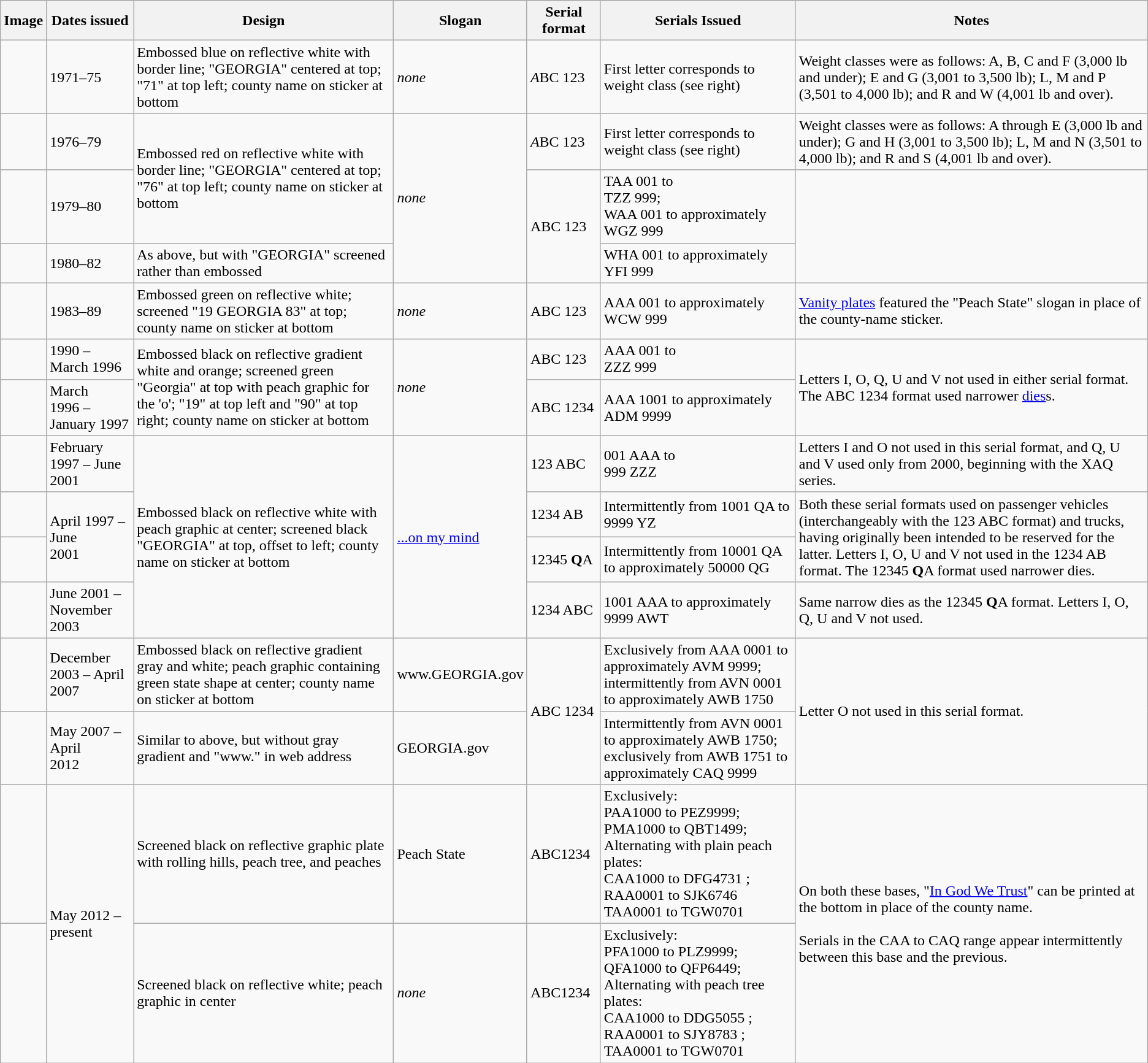<table class=wikitable>
<tr>
<th>Image</th>
<th>Dates issued</th>
<th>Design</th>
<th>Slogan</th>
<th>Serial format</th>
<th>Serials Issued</th>
<th>Notes</th>
</tr>
<tr>
<td></td>
<td>1971–75</td>
<td>Embossed blue on reflective white with border line; "GEORGIA" centered at top; "71" at top left; county name on sticker at bottom</td>
<td><em>none</em></td>
<td><em>A</em>BC 123</td>
<td>First letter corresponds to weight class (see right)</td>
<td>Weight classes were as follows: A, B, C and F (3,000 lb and under); E and G (3,001 to 3,500 lb); L, M and P (3,501 to 4,000 lb); and R and W (4,001 lb and over).</td>
</tr>
<tr>
<td></td>
<td>1976–79</td>
<td rowspan="2">Embossed red on reflective white with border line; "GEORGIA" centered at top; "76" at top left; county name on sticker at bottom</td>
<td rowspan="3"><em>none</em></td>
<td><em>A</em>BC 123</td>
<td>First letter corresponds to weight class (see right)</td>
<td>Weight classes were as follows: A through E (3,000 lb and under); G and H (3,001 to 3,500 lb); L, M and N (3,501 to 4,000 lb); and R and S (4,001 lb and over).</td>
</tr>
<tr>
<td></td>
<td>1979–80</td>
<td rowspan="2">ABC 123</td>
<td>TAA 001 to<br>TZZ 999;<br>WAA 001 to approximately WGZ 999</td>
<td rowspan="2"></td>
</tr>
<tr>
<td></td>
<td>1980–82</td>
<td>As above, but with "GEORGIA" screened rather than embossed</td>
<td>WHA 001 to approximately YFI 999</td>
</tr>
<tr>
<td></td>
<td>1983–89</td>
<td>Embossed green on reflective white; screened "19 GEORGIA 83" at top; county name on sticker at bottom</td>
<td><em>none</em></td>
<td>ABC 123</td>
<td>AAA 001 to approximately WCW 999</td>
<td><a href='#'>Vanity plates</a> featured the "Peach State" slogan in place of the county-name sticker.</td>
</tr>
<tr>
<td></td>
<td>1990 – March 1996</td>
<td rowspan=2>Embossed black on reflective gradient white and orange; screened green "Georgia" at top with peach graphic for the 'o'; "19" at top left and "90" at top right; county name on sticker at bottom</td>
<td rowspan=2><em>none</em></td>
<td>ABC 123</td>
<td>AAA 001 to<br>ZZZ 999</td>
<td rowspan="2">Letters I, O, Q, U and V not used in either serial format. The ABC 1234 format used narrower <a href='#'>dies</a>s.</td>
</tr>
<tr>
<td></td>
<td>March 1996 – January 1997</td>
<td>ABC 1234</td>
<td>AAA 1001 to approximately ADM 9999</td>
</tr>
<tr>
<td></td>
<td>February 1997 – June<br>2001</td>
<td rowspan="4">Embossed black on reflective white with peach graphic at center; screened black "GEORGIA" at top, offset to left; county name on sticker at bottom</td>
<td rowspan="4"><a href='#'>...on my mind</a></td>
<td>123 ABC</td>
<td>001 AAA to<br>999 ZZZ</td>
<td>Letters I and O not used in this serial format, and Q, U and V used only from 2000, beginning with the XAQ series.</td>
</tr>
<tr>
<td></td>
<td rowspan="2">April 1997 – June<br>2001</td>
<td>1234 AB</td>
<td>Intermittently from 1001 QA to 9999 YZ</td>
<td rowspan="2">Both these serial formats used on passenger vehicles (interchangeably with the 123 ABC format) and trucks, having originally been intended to be reserved for the latter. Letters I, O, U and V not used in the 1234 AB format. The 12345 <strong>Q</strong>A format used narrower dies.</td>
</tr>
<tr>
<td></td>
<td>12345 <strong>Q</strong>A</td>
<td>Intermittently from 10001 QA to approximately 50000 QG</td>
</tr>
<tr>
<td></td>
<td>June 2001 – November 2003</td>
<td>1234 ABC</td>
<td>1001 AAA to approximately 9999 AWT</td>
<td>Same narrow dies as the 12345 <strong>Q</strong>A format. Letters I, O, Q, U and V not used.</td>
</tr>
<tr>
<td></td>
<td>December 2003 – April<br>2007</td>
<td>Embossed black on reflective gradient gray and white; peach graphic containing green state shape at center; county name on sticker at bottom</td>
<td>www.GEORGIA.gov</td>
<td rowspan="2">ABC 1234</td>
<td>Exclusively from AAA 0001 to approximately AVM 9999; intermittently from AVN 0001 to approximately AWB 1750</td>
<td rowspan="2">Letter O not used in this serial format.</td>
</tr>
<tr>
<td></td>
<td>May 2007 – April<br>2012</td>
<td>Similar to above, but without gray gradient and "www." in web address</td>
<td>GEORGIA.gov</td>
<td>Intermittently from AVN 0001 to approximately AWB 1750; exclusively from AWB 1751 to approximately CAQ 9999</td>
</tr>
<tr>
<td></td>
<td rowspan="2">May 2012 – present</td>
<td>Screened black on reflective graphic plate with rolling hills, peach tree, and peaches</td>
<td>Peach State</td>
<td>ABC1234</td>
<td>Exclusively:<br>PAA1000 to PEZ9999; PMA1000 to QBT1499;<br>Alternating with plain peach plates:<br>CAA1000 to DFG4731 ;<br>RAA0001 to SJK6746 <br>TAA0001 to TGW0701</td>
<td rowspan="2">On both these bases, "<a href='#'>In God We Trust</a>" can be printed at the bottom in place of the county name.<br><br>
Serials in the CAA to CAQ range appear intermittently between this base and the previous.</td>
</tr>
<tr>
<td></td>
<td>Screened black on reflective white; peach graphic in center</td>
<td><em>none</em></td>
<td>ABC1234</td>
<td>Exclusively:<br>PFA1000 to PLZ9999;<br>QFA1000 to QFP6449;<br>Alternating with peach tree plates:<br>CAA1000 to DDG5055 ;<br>RAA0001 to SJY8783 ;<br>TAA0001 to TGW0701</td>
</tr>
</table>
